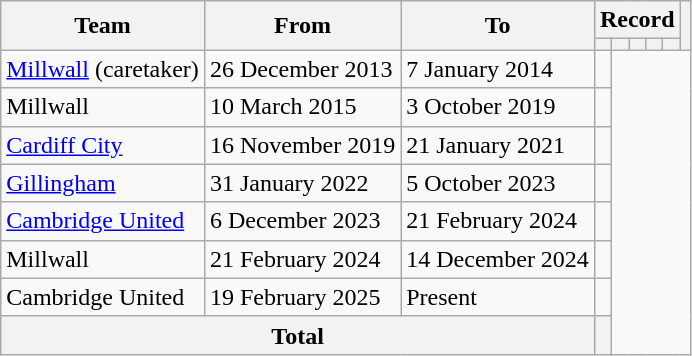<table class=wikitable style=text-align:center>
<tr>
<th rowspan=2>Team</th>
<th rowspan=2>From</th>
<th rowspan=2>To</th>
<th colspan=5>Record</th>
<th rowspan=2></th>
</tr>
<tr>
<th></th>
<th></th>
<th></th>
<th></th>
<th></th>
</tr>
<tr>
<td align=left><a href='#'>Millwall</a> (caretaker)</td>
<td align=left>26 December 2013</td>
<td align=left>7 January 2014<br></td>
<td></td>
</tr>
<tr>
<td align=left>Millwall</td>
<td align=left>10 March 2015</td>
<td align=left>3 October 2019<br></td>
<td></td>
</tr>
<tr>
<td align=left><a href='#'>Cardiff City</a></td>
<td align=left>16 November 2019</td>
<td align=left>21 January 2021<br></td>
<td></td>
</tr>
<tr>
<td align=left><a href='#'>Gillingham</a></td>
<td align=left>31 January 2022</td>
<td align=left>5 October 2023<br></td>
<td></td>
</tr>
<tr>
<td align=left><a href='#'>Cambridge United</a></td>
<td align=left>6 December 2023</td>
<td align=left>21 February 2024<br></td>
<td></td>
</tr>
<tr>
<td align=left>Millwall</td>
<td align=left>21 February 2024</td>
<td align=left>14 December 2024<br></td>
<td></td>
</tr>
<tr>
<td align=left>Cambridge United</td>
<td align=left>19 February 2025</td>
<td align=left>Present<br></td>
<td></td>
</tr>
<tr>
<th colspan=3>Total<br></th>
<th></th>
</tr>
</table>
